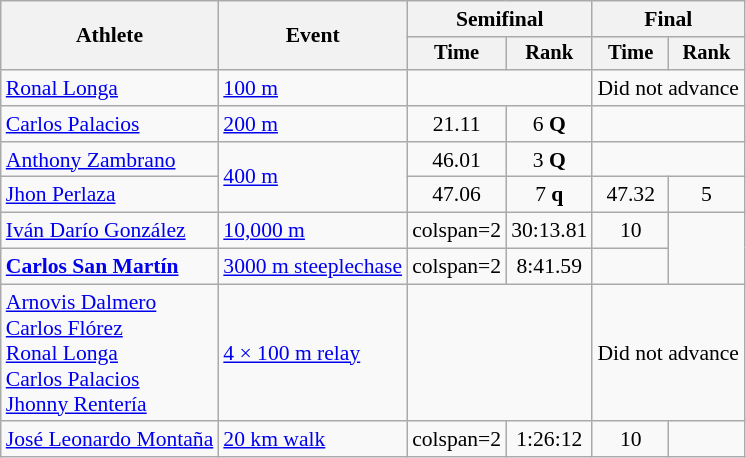<table class=wikitable style=font-size:90%;text-align:center>
<tr>
<th rowspan=2>Athlete</th>
<th rowspan=2>Event</th>
<th colspan=2>Semifinal</th>
<th colspan=2>Final</th>
</tr>
<tr style=font-size:95%>
<th>Time</th>
<th>Rank</th>
<th>Time</th>
<th>Rank</th>
</tr>
<tr align=center>
<td align=left><a href='#'>Ronal Longa</a></td>
<td align=left><a href='#'>100 m</a></td>
<td colspan=2></td>
<td colspan=2>Did not advance</td>
</tr>
<tr align=center>
<td align=left><a href='#'>Carlos Palacios</a></td>
<td align=left><a href='#'>200 m</a></td>
<td>21.11</td>
<td>6 <strong>Q</strong></td>
<td colspan=2></td>
</tr>
<tr align=center>
<td align=left><a href='#'>Anthony Zambrano</a></td>
<td align=left rowspan=2><a href='#'>400 m</a></td>
<td>46.01</td>
<td>3 <strong>Q</strong></td>
<td colspan=2></td>
</tr>
<tr align=center>
<td align=left><a href='#'>Jhon Perlaza</a></td>
<td>47.06</td>
<td>7 <strong>q</strong></td>
<td>47.32</td>
<td>5</td>
</tr>
<tr align=center>
<td align=left><a href='#'>Iván Darío González</a></td>
<td align=left><a href='#'>10,000 m</a></td>
<td>colspan=2 </td>
<td>30:13.81</td>
<td>10</td>
</tr>
<tr align=center>
<td align=left><strong><a href='#'>Carlos San Martín</a></strong></td>
<td align=left><a href='#'>3000 m steeplechase</a></td>
<td>colspan=2 </td>
<td>8:41.59</td>
<td></td>
</tr>
<tr align=center>
<td align=left><a href='#'>Arnovis Dalmero</a><br><a href='#'>Carlos Flórez</a><br><a href='#'>Ronal Longa</a><br><a href='#'>Carlos Palacios</a><br><a href='#'>Jhonny Rentería</a></td>
<td align=left><a href='#'>4 × 100 m relay</a></td>
<td colspan=2></td>
<td colspan=2>Did not advance</td>
</tr>
<tr align=center>
<td align=left><a href='#'>José Leonardo Montaña</a></td>
<td align=left rowspan=2><a href='#'>20 km walk</a></td>
<td>colspan=2 </td>
<td>1:26:12</td>
<td>10</td>
</tr>
</table>
